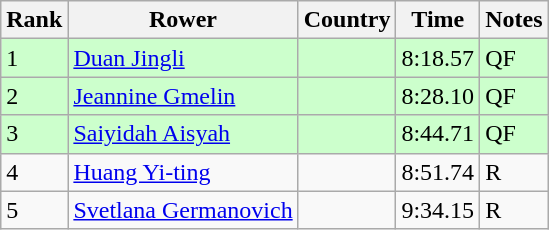<table class="wikitable">
<tr>
<th>Rank</th>
<th>Rower</th>
<th>Country</th>
<th>Time</th>
<th>Notes</th>
</tr>
<tr bgcolor=ccffcc>
<td>1</td>
<td><a href='#'>Duan Jingli</a></td>
<td></td>
<td>8:18.57</td>
<td>QF</td>
</tr>
<tr bgcolor=ccffcc>
<td>2</td>
<td><a href='#'>Jeannine Gmelin</a></td>
<td></td>
<td>8:28.10</td>
<td>QF</td>
</tr>
<tr bgcolor=ccffcc>
<td>3</td>
<td><a href='#'>Saiyidah Aisyah</a></td>
<td></td>
<td>8:44.71</td>
<td>QF</td>
</tr>
<tr>
<td>4</td>
<td><a href='#'>Huang Yi-ting</a></td>
<td></td>
<td>8:51.74</td>
<td>R</td>
</tr>
<tr>
<td>5</td>
<td><a href='#'>Svetlana Germanovich</a></td>
<td></td>
<td>9:34.15</td>
<td>R</td>
</tr>
</table>
